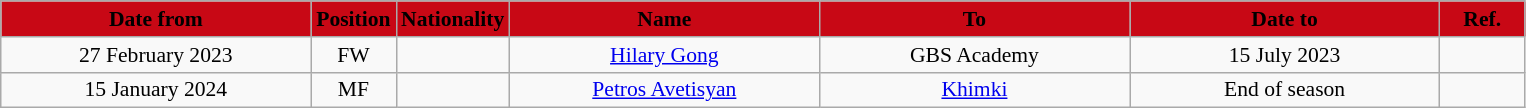<table class="wikitable"  style="text-align:center; font-size:90%; ">
<tr>
<th style="background:#C80815; color:black; width:200px;">Date from</th>
<th style="background:#C80815; color:black; width:50px;">Position</th>
<th style="background:#C80815; color:black; width:50px;">Nationality</th>
<th style="background:#C80815; color:black; width:200px;">Name</th>
<th style="background:#C80815; color:black; width:200px;">To</th>
<th style="background:#C80815; color:black; width:200px;">Date to</th>
<th style="background:#C80815; color:black; width:50px;">Ref.</th>
</tr>
<tr>
<td>27 February 2023</td>
<td>FW</td>
<td></td>
<td><a href='#'>Hilary Gong</a></td>
<td>GBS Academy</td>
<td>15 July 2023</td>
<td></td>
</tr>
<tr>
<td>15 January 2024</td>
<td>MF</td>
<td></td>
<td><a href='#'>Petros Avetisyan</a></td>
<td><a href='#'>Khimki</a></td>
<td>End of season</td>
<td></td>
</tr>
</table>
